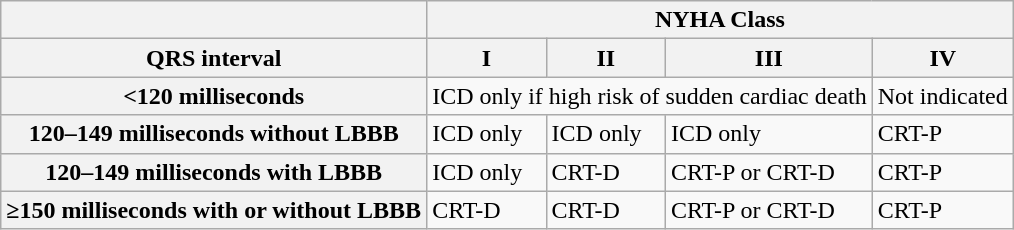<table class="wikitable">
<tr>
<th></th>
<th colspan="4">NYHA Class</th>
</tr>
<tr>
<th><strong>QRS interval</strong></th>
<th>I</th>
<th>II</th>
<th>III</th>
<th>IV</th>
</tr>
<tr>
<th><strong><120 milliseconds</strong></th>
<td colspan="3">ICD only if high risk of sudden cardiac death</td>
<td>Not indicated</td>
</tr>
<tr>
<th><strong>120–149 milliseconds without LBBB</strong></th>
<td>ICD only</td>
<td>ICD only</td>
<td>ICD only</td>
<td>CRT-P</td>
</tr>
<tr>
<th><strong>120–149 milliseconds with LBBB</strong></th>
<td>ICD only</td>
<td>CRT-D</td>
<td>CRT-P or CRT-D</td>
<td>CRT-P</td>
</tr>
<tr>
<th><strong>≥150 milliseconds with or without LBBB</strong></th>
<td>CRT-D</td>
<td>CRT-D</td>
<td>CRT-P or CRT-D</td>
<td>CRT-P</td>
</tr>
</table>
